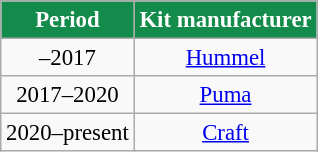<table class="wikitable" style="font-size: 95%; text-align:center">
<tr>
<th scope=col style="color:white; background:#138B4A;">Period</th>
<th scope=col style="color:white; background:#138B4A;">Kit manufacturer</th>
</tr>
<tr>
<td>–2017</td>
<td> <a href='#'>Hummel</a></td>
</tr>
<tr>
<td>2017–2020</td>
<td> <a href='#'>Puma</a></td>
</tr>
<tr>
<td>2020–present</td>
<td> <a href='#'>Craft</a></td>
</tr>
</table>
